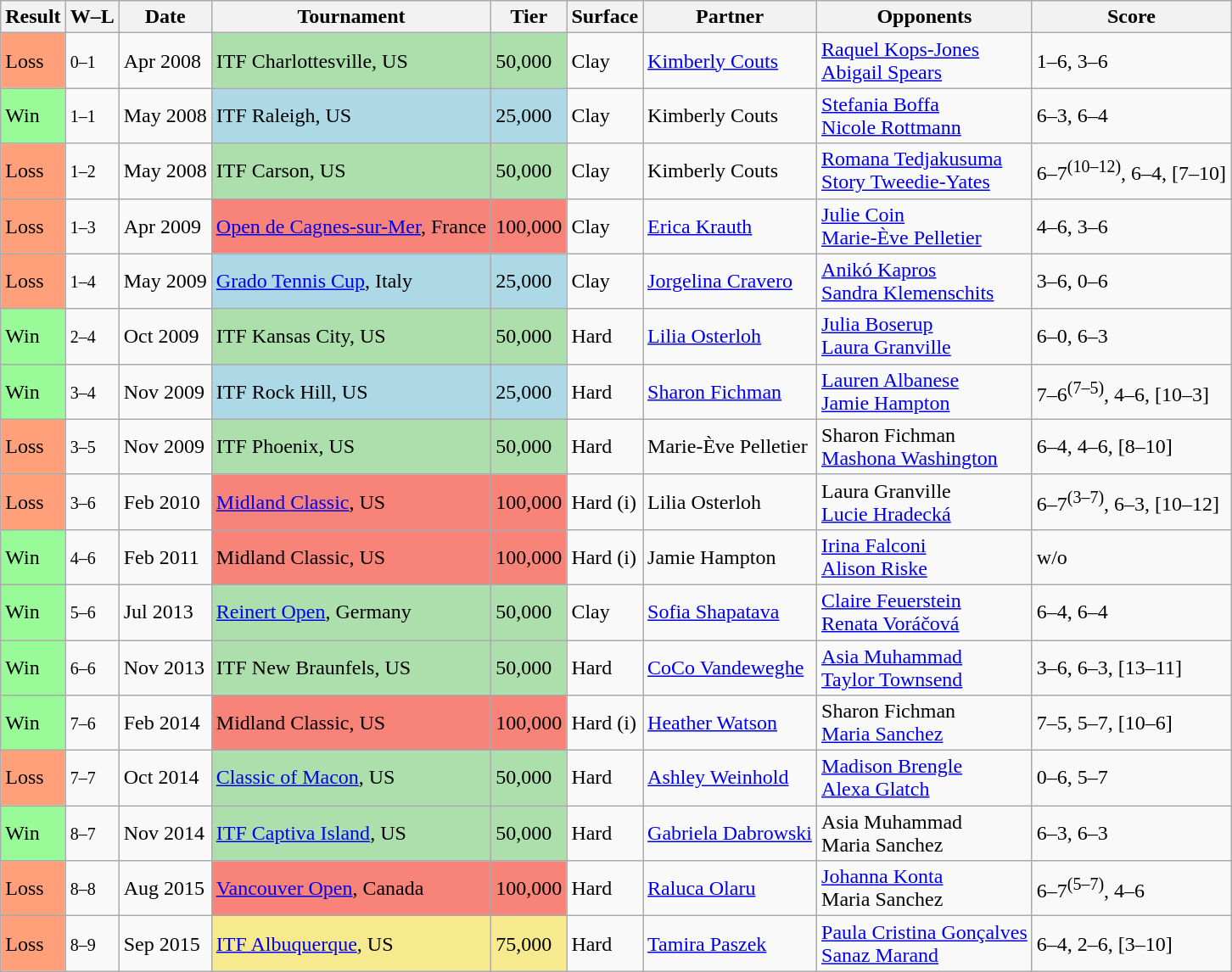<table class="sortable wikitable">
<tr>
<th>Result</th>
<th class="unsortable">W–L</th>
<th>Date</th>
<th>Tournament</th>
<th>Tier</th>
<th>Surface</th>
<th>Partner</th>
<th>Opponents</th>
<th class="unsortable">Score</th>
</tr>
<tr>
<td bgcolor="FFA07A">Loss</td>
<td><small>0–1</small></td>
<td>Apr 2008</td>
<td style="background:#addfad;">ITF Charlottesville, US</td>
<td style="background:#addfad;">50,000</td>
<td>Clay</td>
<td> <a href='#'>Kimberly Couts</a></td>
<td> <a href='#'>Raquel Kops-Jones</a> <br>  <a href='#'>Abigail Spears</a></td>
<td>1–6, 3–6</td>
</tr>
<tr>
<td bgcolor="98FB98">Win</td>
<td><small>1–1</small></td>
<td>May 2008</td>
<td style="background:lightblue;">ITF Raleigh, US</td>
<td style="background:lightblue;">25,000</td>
<td>Clay</td>
<td> Kimberly Couts</td>
<td> <a href='#'>Stefania Boffa</a> <br>  <a href='#'>Nicole Rottmann</a></td>
<td>6–3, 6–4</td>
</tr>
<tr>
<td bgcolor="FFA07A">Loss</td>
<td><small>1–2</small></td>
<td>May 2008</td>
<td style="background:#addfad;">ITF Carson, US</td>
<td style="background:#addfad;">50,000</td>
<td>Clay</td>
<td> Kimberly Couts</td>
<td> <a href='#'>Romana Tedjakusuma</a> <br>  <a href='#'>Story Tweedie-Yates</a></td>
<td>6–7<sup>(10–12)</sup>, 6–4, [7–10]</td>
</tr>
<tr>
<td bgcolor="FFA07A">Loss</td>
<td><small>1–3</small></td>
<td>Apr 2009</td>
<td style="background:#f88379;"><a href='#'>Open de Cagnes-sur-Mer</a>, France</td>
<td style="background:#f88379;">100,000</td>
<td>Clay</td>
<td> <a href='#'>Erica Krauth</a></td>
<td> <a href='#'>Julie Coin</a> <br>  <a href='#'>Marie-Ève Pelletier</a></td>
<td>4–6, 3–6</td>
</tr>
<tr>
<td bgcolor="FFA07A">Loss</td>
<td><small>1–4</small></td>
<td>May 2009</td>
<td style="background:lightblue;"><a href='#'>Grado Tennis Cup</a>, Italy</td>
<td style="background:lightblue;">25,000</td>
<td>Clay</td>
<td> <a href='#'>Jorgelina Cravero</a></td>
<td> <a href='#'>Anikó Kapros</a> <br>  <a href='#'>Sandra Klemenschits</a></td>
<td>3–6, 0–6</td>
</tr>
<tr>
<td bgcolor="98FB98">Win</td>
<td><small>2–4</small></td>
<td>Oct 2009</td>
<td style="background:#addfad;">ITF Kansas City, US</td>
<td style="background:#addfad;">50,000</td>
<td>Hard</td>
<td> <a href='#'>Lilia Osterloh</a></td>
<td> <a href='#'>Julia Boserup</a> <br>  <a href='#'>Laura Granville</a></td>
<td>6–0, 6–3</td>
</tr>
<tr>
<td bgcolor="98FB98">Win</td>
<td><small>3–4</small></td>
<td>Nov 2009</td>
<td style="background:lightblue;">ITF Rock Hill, US</td>
<td style="background:lightblue;">25,000</td>
<td>Hard</td>
<td> <a href='#'>Sharon Fichman</a></td>
<td> <a href='#'>Lauren Albanese</a> <br>  <a href='#'>Jamie Hampton</a></td>
<td>7–6<sup>(7–5)</sup>, 4–6, [10–3]</td>
</tr>
<tr>
<td bgcolor="FFA07A">Loss</td>
<td><small>3–5</small></td>
<td>Nov 2009</td>
<td style="background:#addfad;">ITF Phoenix, US</td>
<td style="background:#addfad;">50,000</td>
<td>Hard</td>
<td> Marie-Ève Pelletier</td>
<td> Sharon Fichman <br>  <a href='#'>Mashona Washington</a></td>
<td>6–4, 4–6, [8–10]</td>
</tr>
<tr>
<td bgcolor="FFA07A">Loss</td>
<td><small>3–6</small></td>
<td>Feb 2010</td>
<td style="background:#f88379;"><a href='#'>Midland Classic</a>, US</td>
<td style="background:#f88379;">100,000</td>
<td>Hard (i)</td>
<td> Lilia Osterloh</td>
<td> Laura Granville <br>  <a href='#'>Lucie Hradecká</a></td>
<td>6–7<sup>(3–7)</sup>, 6–3, [10–12]</td>
</tr>
<tr>
<td bgcolor="98FB98">Win</td>
<td><small>4–6</small></td>
<td>Feb 2011</td>
<td style="background:#f88379;">Midland Classic, US</td>
<td style="background:#f88379;">100,000</td>
<td>Hard (i)</td>
<td> Jamie Hampton</td>
<td> <a href='#'>Irina Falconi</a> <br>  <a href='#'>Alison Riske</a></td>
<td>w/o</td>
</tr>
<tr>
<td bgcolor="98FB98">Win</td>
<td><small>5–6</small></td>
<td>Jul 2013</td>
<td style="background:#addfad;"><a href='#'>Reinert Open</a>, Germany</td>
<td style="background:#addfad;">50,000</td>
<td>Clay</td>
<td> <a href='#'>Sofia Shapatava</a></td>
<td> <a href='#'>Claire Feuerstein</a> <br>  <a href='#'>Renata Voráčová</a></td>
<td>6–4, 6–4</td>
</tr>
<tr>
<td bgcolor="98FB98">Win</td>
<td><small>6–6</small></td>
<td>Nov 2013</td>
<td style="background:#addfad;">ITF New Braunfels, US</td>
<td style="background:#addfad;">50,000</td>
<td>Hard</td>
<td> <a href='#'>CoCo Vandeweghe</a></td>
<td> <a href='#'>Asia Muhammad</a> <br>  <a href='#'>Taylor Townsend</a></td>
<td>3–6, 6–3, [13–11]</td>
</tr>
<tr>
<td bgcolor="98FB98">Win</td>
<td><small>7–6</small></td>
<td>Feb 2014</td>
<td bgcolor="#f88379">Midland Classic, US</td>
<td bgcolor="#f88379">100,000</td>
<td>Hard (i)</td>
<td> <a href='#'>Heather Watson</a></td>
<td> Sharon Fichman <br>  <a href='#'>Maria Sanchez</a></td>
<td>7–5, 5–7, [10–6]</td>
</tr>
<tr>
<td bgcolor="FFA07A">Loss</td>
<td><small>7–7</small></td>
<td>Oct 2014</td>
<td style="background:#addfad;"><a href='#'>Classic of Macon</a>, US</td>
<td style="background:#addfad;">50,000</td>
<td>Hard</td>
<td> <a href='#'>Ashley Weinhold</a></td>
<td> <a href='#'>Madison Brengle</a> <br>  <a href='#'>Alexa Glatch</a></td>
<td>0–6, 5–7</td>
</tr>
<tr>
<td bgcolor="98FB98">Win</td>
<td><small>8–7</small></td>
<td>Nov 2014</td>
<td style="background:#addfad;"><a href='#'>ITF Captiva Island</a>, US</td>
<td style="background:#addfad;">50,000</td>
<td>Hard</td>
<td> <a href='#'>Gabriela Dabrowski</a></td>
<td> Asia Muhammad <br>  Maria Sanchez</td>
<td>6–3, 6–3</td>
</tr>
<tr>
<td bgcolor="FFA07A">Loss</td>
<td><small>8–8</small></td>
<td>Aug 2015</td>
<td style="background:#f88379;"><a href='#'>Vancouver Open</a>, Canada</td>
<td style="background:#f88379;">100,000</td>
<td>Hard</td>
<td> <a href='#'>Raluca Olaru</a></td>
<td> <a href='#'>Johanna Konta</a> <br>  Maria Sanchez</td>
<td>6–7<sup>(5–7)</sup>, 4–6</td>
</tr>
<tr>
<td bgcolor="FFA07A">Loss</td>
<td><small>8–9</small></td>
<td>Sep 2015</td>
<td style="background:#f7e98e;"><a href='#'>ITF Albuquerque</a>, US</td>
<td style="background:#f7e98e;">75,000</td>
<td>Hard</td>
<td> <a href='#'>Tamira Paszek</a></td>
<td> <a href='#'>Paula Cristina Gonçalves</a> <br>  <a href='#'>Sanaz Marand</a></td>
<td>6–4, 2–6, [3–10]</td>
</tr>
</table>
